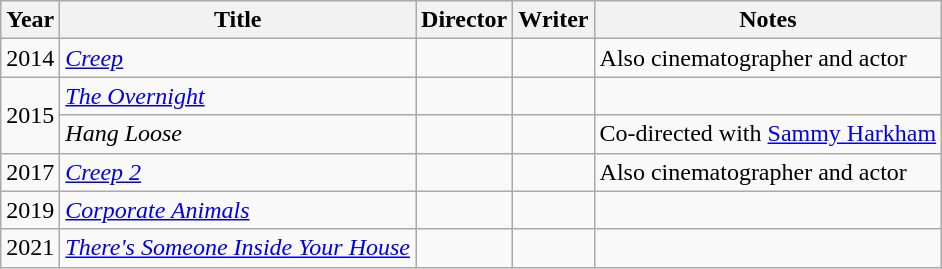<table class="wikitable">
<tr>
<th>Year</th>
<th>Title</th>
<th>Director</th>
<th>Writer</th>
<th>Notes</th>
</tr>
<tr>
<td>2014</td>
<td><em><a href='#'>Creep</a></em></td>
<td></td>
<td></td>
<td>Also cinematographer and actor</td>
</tr>
<tr>
<td rowspan="2">2015</td>
<td><em><a href='#'>The Overnight</a></em></td>
<td></td>
<td></td>
<td></td>
</tr>
<tr>
<td><em>Hang Loose</em></td>
<td></td>
<td></td>
<td>Co-directed with <a href='#'>Sammy Harkham</a></td>
</tr>
<tr>
<td>2017</td>
<td><em><a href='#'>Creep 2</a></em></td>
<td></td>
<td></td>
<td>Also cinematographer and actor</td>
</tr>
<tr>
<td>2019</td>
<td><em><a href='#'>Corporate Animals</a></em></td>
<td></td>
<td></td>
<td></td>
</tr>
<tr>
<td>2021</td>
<td><em><a href='#'>There's Someone Inside Your House</a></em></td>
<td></td>
<td></td>
<td></td>
</tr>
</table>
